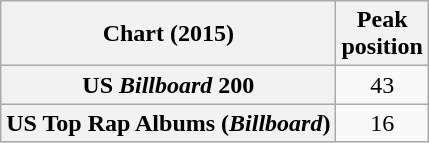<table class="wikitable sortable plainrowheaders" style="text-align:center">
<tr>
<th scope="col">Chart (2015)</th>
<th scope="col">Peak<br> position</th>
</tr>
<tr>
<th scope="row">US <em>Billboard</em> 200</th>
<td>43</td>
</tr>
<tr>
<th scope="row">US Top Rap Albums (<em>Billboard</em>)</th>
<td>16</td>
</tr>
</table>
